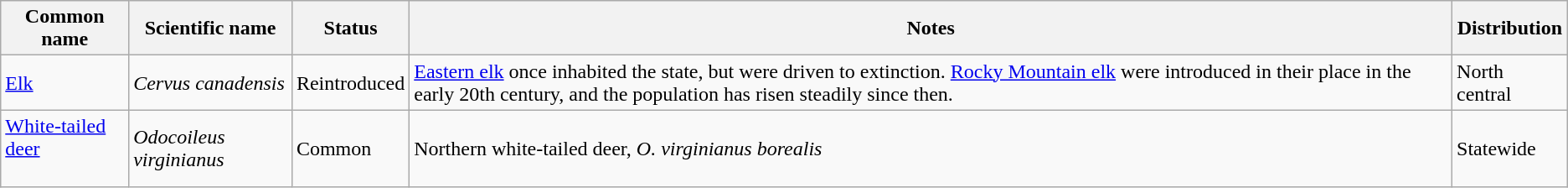<table class="wikitable">
<tr>
<th>Common name</th>
<th>Scientific name</th>
<th>Status</th>
<th>Notes</th>
<th>Distribution</th>
</tr>
<tr>
<td><a href='#'>Elk</a></td>
<td><em>Cervus canadensis</em></td>
<td>Reintroduced</td>
<td><a href='#'>Eastern elk</a> once inhabited the state, but were driven to extinction. <a href='#'>Rocky Mountain elk</a> were introduced in their place in the early 20th century, and the population has risen steadily since then.</td>
<td>North central</td>
</tr>
<tr>
<td><a href='#'>White-tailed deer</a><br><br></td>
<td><em>Odocoileus virginianus</em></td>
<td>Common</td>
<td>Northern white-tailed deer, <em>O. virginianus borealis</em></td>
<td>Statewide</td>
</tr>
</table>
